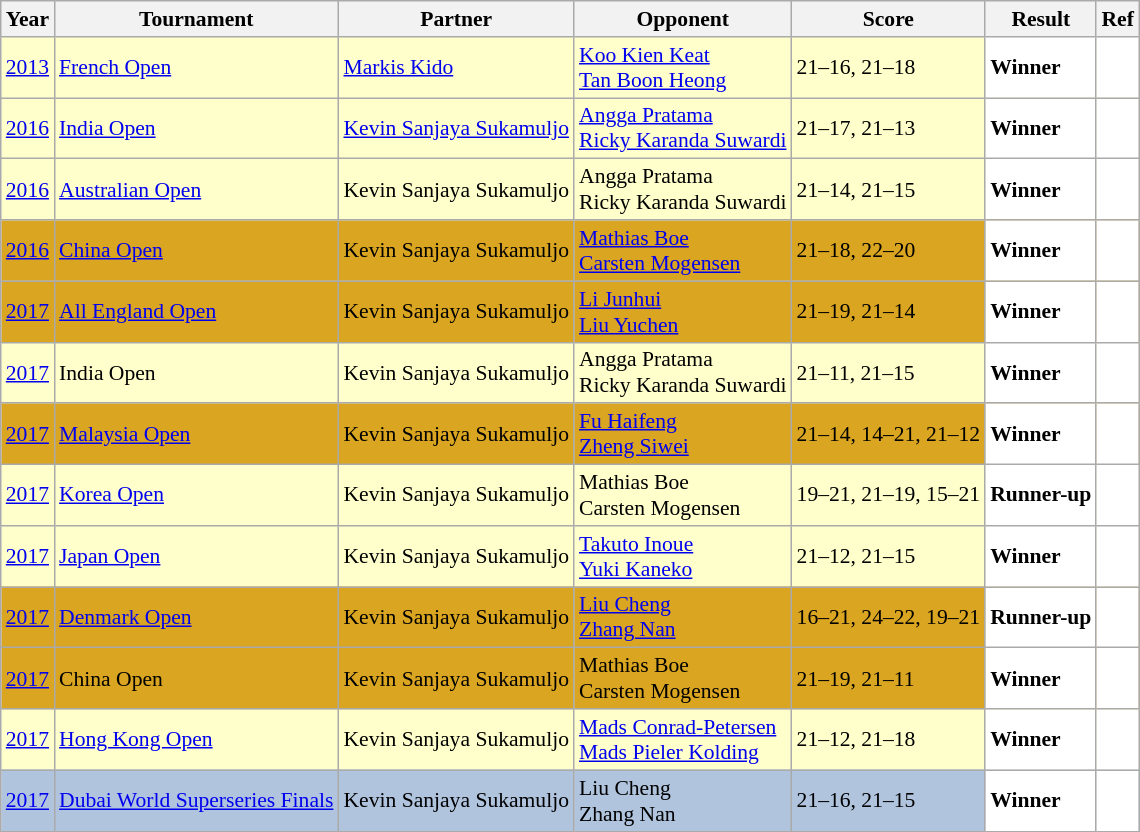<table class="sortable wikitable" style="font-size: 90%">
<tr>
<th>Year</th>
<th>Tournament</th>
<th>Partner</th>
<th>Opponent</th>
<th>Score</th>
<th>Result</th>
<th>Ref</th>
</tr>
<tr style="background:#FFFFCC">
<td align="center"><a href='#'>2013</a></td>
<td align="left"><a href='#'>French Open</a></td>
<td align="left"> <a href='#'>Markis Kido</a></td>
<td align="left"> <a href='#'>Koo Kien Keat</a> <br>  <a href='#'>Tan Boon Heong</a></td>
<td align="left">21–16, 21–18</td>
<td style="text-align:left; background:white"> <strong>Winner</strong></td>
<td style="text-align:center; background:white"></td>
</tr>
<tr style="background:#FFFFCC">
<td align="center"><a href='#'>2016</a></td>
<td align="left"><a href='#'>India Open</a></td>
<td align="left"> <a href='#'>Kevin Sanjaya Sukamuljo</a></td>
<td align="left"> <a href='#'>Angga Pratama</a> <br>  <a href='#'>Ricky Karanda Suwardi</a></td>
<td align="left">21–17, 21–13</td>
<td style="text-align:left; background:white"> <strong>Winner</strong></td>
<td style="text-align:center; background:white"></td>
</tr>
<tr style="background:#FFFFCC">
<td align="center"><a href='#'>2016</a></td>
<td align="left"><a href='#'>Australian Open</a></td>
<td align="left"> Kevin Sanjaya Sukamuljo</td>
<td align="left"> Angga Pratama <br>  Ricky Karanda Suwardi</td>
<td align="left">21–14, 21–15</td>
<td style="text-align:left; background:white"> <strong>Winner</strong></td>
<td style="text-align:center; background:white"></td>
</tr>
<tr style="background:#DAA520">
<td align="center"><a href='#'>2016</a></td>
<td align="left"><a href='#'>China Open</a></td>
<td align="left"> Kevin Sanjaya Sukamuljo</td>
<td align="left"> <a href='#'>Mathias Boe</a> <br>  <a href='#'>Carsten Mogensen</a></td>
<td align="left">21–18, 22–20</td>
<td style="text-align:left; background:white"> <strong>Winner</strong></td>
<td style="text-align:center; background:white"></td>
</tr>
<tr style="background:#DAA520">
<td align="center"><a href='#'>2017</a></td>
<td align="left"><a href='#'>All England Open</a></td>
<td align="left"> Kevin Sanjaya Sukamuljo</td>
<td align="left"> <a href='#'>Li Junhui</a> <br>  <a href='#'>Liu Yuchen</a></td>
<td align="left">21–19, 21–14</td>
<td style="text-align:left; background:white"> <strong>Winner</strong></td>
<td style="text-align:center; background:white"></td>
</tr>
<tr style="background:#FFFFCC">
<td align="center"><a href='#'>2017</a></td>
<td align="left">India Open</td>
<td align="left"> Kevin Sanjaya Sukamuljo</td>
<td align="left"> Angga Pratama <br>  Ricky Karanda Suwardi</td>
<td align="left">21–11, 21–15</td>
<td style="text-align:left; background:white"> <strong>Winner</strong></td>
<td style="text-align:center; background:white"></td>
</tr>
<tr style="background:#DAA520">
<td align="center"><a href='#'>2017</a></td>
<td align="left"><a href='#'>Malaysia Open</a></td>
<td align="left"> Kevin Sanjaya Sukamuljo</td>
<td align="left"> <a href='#'>Fu Haifeng</a> <br>  <a href='#'>Zheng Siwei</a></td>
<td align="left">21–14, 14–21, 21–12</td>
<td style="text-align:left; background:white"> <strong>Winner</strong></td>
<td style="text-align:center; background:white"></td>
</tr>
<tr style="background:#FFFFCC">
<td align="center"><a href='#'>2017</a></td>
<td align="left"><a href='#'>Korea Open</a></td>
<td align="left"> Kevin Sanjaya Sukamuljo</td>
<td align="left"> Mathias Boe <br>  Carsten Mogensen</td>
<td align="left">19–21, 21–19, 15–21</td>
<td style="text-align:left; background:white"> <strong>Runner-up</strong></td>
<td style="text-align:center; background:white"></td>
</tr>
<tr style="background:#FFFFCC">
<td align="center"><a href='#'>2017</a></td>
<td align="left"><a href='#'>Japan Open</a></td>
<td align="left"> Kevin Sanjaya Sukamuljo</td>
<td align="left"> <a href='#'>Takuto Inoue</a> <br>  <a href='#'>Yuki Kaneko</a></td>
<td align="left">21–12, 21–15</td>
<td style="text-align:left; background:white"> <strong>Winner</strong></td>
<td style="text-align:center; background:white"></td>
</tr>
<tr style="background:#DAA520">
<td align="center"><a href='#'>2017</a></td>
<td align="left"><a href='#'>Denmark Open</a></td>
<td align="left"> Kevin Sanjaya Sukamuljo</td>
<td align="left"> <a href='#'>Liu Cheng</a> <br>  <a href='#'>Zhang Nan</a></td>
<td align="left">16–21, 24–22, 19–21</td>
<td style="text-align:left; background:white"> <strong>Runner-up</strong></td>
<td style="text-align:center; background:white"></td>
</tr>
<tr style="background:#DAA520">
<td align="center"><a href='#'>2017</a></td>
<td align="left">China Open</td>
<td align="left"> Kevin Sanjaya Sukamuljo</td>
<td align="left"> Mathias Boe <br>  Carsten Mogensen</td>
<td align="left">21–19, 21–11</td>
<td style="text-align:left; background:white"> <strong>Winner</strong></td>
<td style="text-align:center; background:white"></td>
</tr>
<tr style="background:#FFFFCC">
<td align="center"><a href='#'>2017</a></td>
<td align="left"><a href='#'>Hong Kong Open</a></td>
<td align="left"> Kevin Sanjaya Sukamuljo</td>
<td align="left"> <a href='#'>Mads Conrad-Petersen</a> <br>  <a href='#'>Mads Pieler Kolding</a></td>
<td align="left">21–12, 21–18</td>
<td style="text-align:left; background:white"> <strong>Winner</strong></td>
<td style="text-align:center; background:white"></td>
</tr>
<tr style="background:#B0C4DE">
<td align="center"><a href='#'>2017</a></td>
<td align="left"><a href='#'>Dubai World Superseries Finals</a></td>
<td align="left"> Kevin Sanjaya Sukamuljo</td>
<td align="left"> Liu Cheng <br>  Zhang Nan</td>
<td align="left">21–16, 21–15</td>
<td style="text-align:left; background:white"> <strong>Winner</strong></td>
<td style="text-align:center; background:white"></td>
</tr>
</table>
